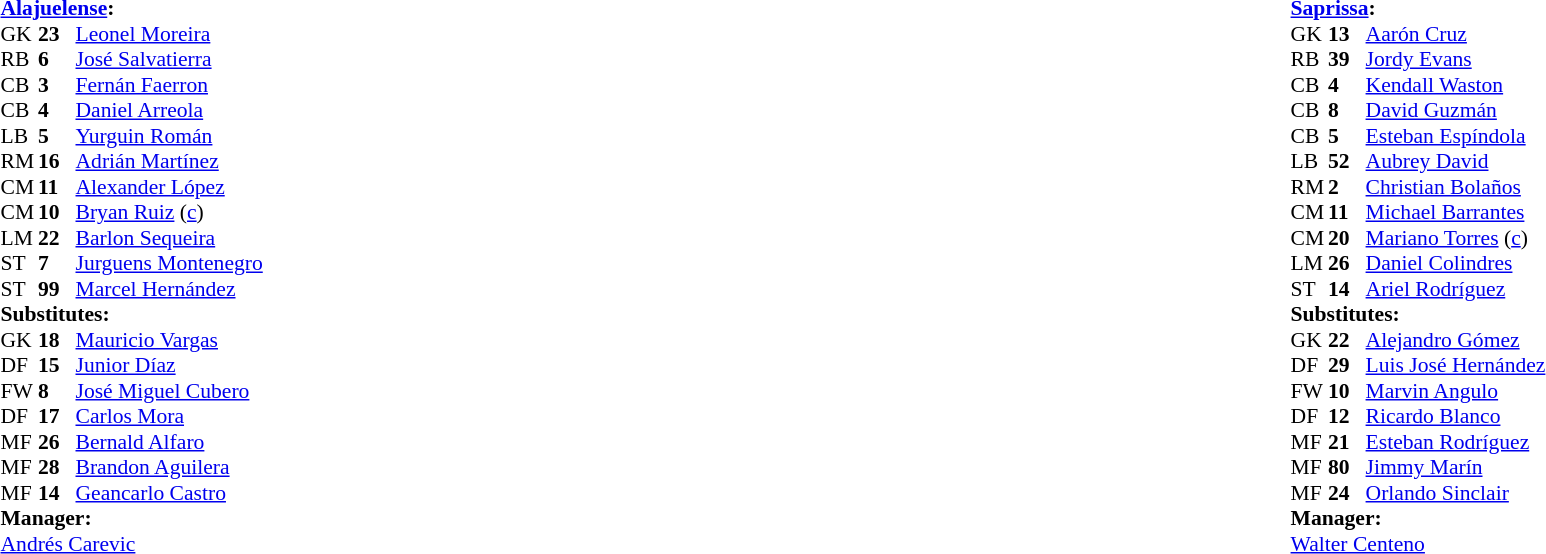<table style="width:100%;">
<tr>
<td style="vertical-align:top; width:40%;"><br><table style="font-size: 90%" cellspacing="0" cellpadding="0">
<tr>
<td colspan="4"><strong><a href='#'>Alajuelense</a>:</strong></td>
</tr>
<tr>
<th width=25></th>
<th width=25></th>
</tr>
<tr>
<td>GK</td>
<td><strong>23</strong></td>
<td> <a href='#'>Leonel Moreira</a></td>
</tr>
<tr>
<td>RB</td>
<td><strong>6</strong></td>
<td> <a href='#'>José Salvatierra</a></td>
</tr>
<tr>
<td>CB</td>
<td><strong>3</strong></td>
<td> <a href='#'>Fernán Faerron</a></td>
</tr>
<tr>
<td>CB</td>
<td><strong>4</strong></td>
<td> <a href='#'>Daniel Arreola</a></td>
</tr>
<tr>
<td>LB</td>
<td><strong>5</strong></td>
<td> <a href='#'>Yurguin Román</a></td>
</tr>
<tr>
<td>RM</td>
<td><strong>16</strong></td>
<td> <a href='#'>Adrián Martínez</a></td>
<td></td>
<td></td>
</tr>
<tr>
<td>CM</td>
<td><strong>11</strong></td>
<td> <a href='#'>Alexander López</a></td>
<td></td>
<td></td>
</tr>
<tr>
<td>CM</td>
<td><strong>10</strong></td>
<td> <a href='#'>Bryan Ruiz</a> (<a href='#'>c</a>)</td>
</tr>
<tr>
<td>LM</td>
<td><strong>22</strong></td>
<td> <a href='#'>Barlon Sequeira</a></td>
<td></td>
<td></td>
</tr>
<tr>
<td>ST</td>
<td><strong>7</strong></td>
<td> <a href='#'>Jurguens Montenegro</a></td>
<td></td>
<td></td>
</tr>
<tr>
<td>ST</td>
<td><strong>99</strong></td>
<td> <a href='#'>Marcel Hernández</a></td>
</tr>
<tr>
<td colspan="3"><strong>Substitutes:</strong></td>
</tr>
<tr>
<td>GK</td>
<td><strong>18</strong></td>
<td> <a href='#'>Mauricio Vargas</a></td>
</tr>
<tr>
<td>DF</td>
<td><strong>15</strong></td>
<td> <a href='#'>Junior Díaz</a></td>
</tr>
<tr>
<td>FW</td>
<td><strong>8</strong></td>
<td> <a href='#'>José Miguel Cubero</a></td>
<td></td>
<td></td>
</tr>
<tr>
<td>DF</td>
<td><strong>17</strong></td>
<td> <a href='#'>Carlos Mora</a></td>
<td></td>
<td></td>
</tr>
<tr>
<td>MF</td>
<td><strong>26</strong></td>
<td> <a href='#'>Bernald Alfaro</a></td>
<td></td>
<td></td>
</tr>
<tr>
<td>MF</td>
<td><strong>28</strong></td>
<td> <a href='#'>Brandon Aguilera</a></td>
</tr>
<tr>
<td>MF</td>
<td><strong>14</strong></td>
<td> <a href='#'>Geancarlo Castro</a></td>
<td></td>
<td></td>
</tr>
<tr>
<td colspan=3><strong>Manager:</strong><br> <a href='#'>Andrés Carevic</a></td>
</tr>
<tr>
<td colspan=4></td>
</tr>
</table>
</td>
<td valign="top"></td>
<td style="vertical-align:top; width:50%;"><br><table cellspacing="0" cellpadding="0" style="font-size:90%; margin:auto;">
<tr>
<td colspan="4"><strong><a href='#'>Saprissa</a>:</strong></td>
</tr>
<tr>
<th width=25></th>
<th width=25></th>
</tr>
<tr>
<td>GK</td>
<td><strong>13</strong></td>
<td> <a href='#'>Aarón Cruz</a></td>
</tr>
<tr>
<td>RB</td>
<td><strong>39</strong></td>
<td> <a href='#'>Jordy Evans</a></td>
</tr>
<tr>
<td>CB</td>
<td><strong>4</strong></td>
<td> <a href='#'>Kendall Waston</a></td>
<td></td>
</tr>
<tr>
<td>CB</td>
<td><strong>8</strong></td>
<td> <a href='#'>David Guzmán</a></td>
<td></td>
<td></td>
</tr>
<tr>
<td>CB</td>
<td><strong>5</strong></td>
<td> <a href='#'>Esteban Espíndola</a></td>
</tr>
<tr>
<td>LB</td>
<td><strong>52</strong></td>
<td> <a href='#'>Aubrey David</a></td>
</tr>
<tr>
<td>RM</td>
<td><strong>2</strong></td>
<td> <a href='#'>Christian Bolaños</a></td>
</tr>
<tr>
<td>CM</td>
<td><strong>11</strong></td>
<td> <a href='#'>Michael Barrantes</a></td>
<td></td>
<td></td>
</tr>
<tr>
<td>CM</td>
<td><strong>20</strong></td>
<td> <a href='#'>Mariano Torres</a> (<a href='#'>c</a>)</td>
<td></td>
<td></td>
</tr>
<tr>
<td>LM</td>
<td><strong>26</strong></td>
<td> <a href='#'>Daniel Colindres</a></td>
<td></td>
<td></td>
</tr>
<tr>
<td>ST</td>
<td><strong>14</strong></td>
<td> <a href='#'>Ariel Rodríguez</a></td>
<td></td>
<td></td>
</tr>
<tr>
<td colspan="3"><strong>Substitutes:</strong></td>
</tr>
<tr>
<td>GK</td>
<td><strong>22</strong></td>
<td> <a href='#'>Alejandro Gómez</a></td>
</tr>
<tr>
<td>DF</td>
<td><strong>29</strong></td>
<td> <a href='#'>Luis José Hernández</a></td>
</tr>
<tr>
<td>FW</td>
<td><strong>10</strong></td>
<td> <a href='#'>Marvin Angulo</a></td>
<td></td>
<td></td>
</tr>
<tr>
<td>DF</td>
<td><strong>12</strong></td>
<td> <a href='#'>Ricardo Blanco</a></td>
<td></td>
<td></td>
</tr>
<tr>
<td>MF</td>
<td><strong>21</strong></td>
<td> <a href='#'>Esteban Rodríguez</a></td>
<td></td>
<td></td>
</tr>
<tr>
<td>MF</td>
<td><strong>80</strong></td>
<td> <a href='#'>Jimmy Marín</a></td>
<td></td>
<td></td>
</tr>
<tr>
<td>MF</td>
<td><strong>24</strong></td>
<td> <a href='#'>Orlando Sinclair</a></td>
<td></td>
<td></td>
</tr>
<tr>
<td colspan=3><strong>Manager:</strong><br> <a href='#'>Walter Centeno</a></td>
</tr>
<tr>
<td colspan=4></td>
</tr>
</table>
</td>
</tr>
</table>
